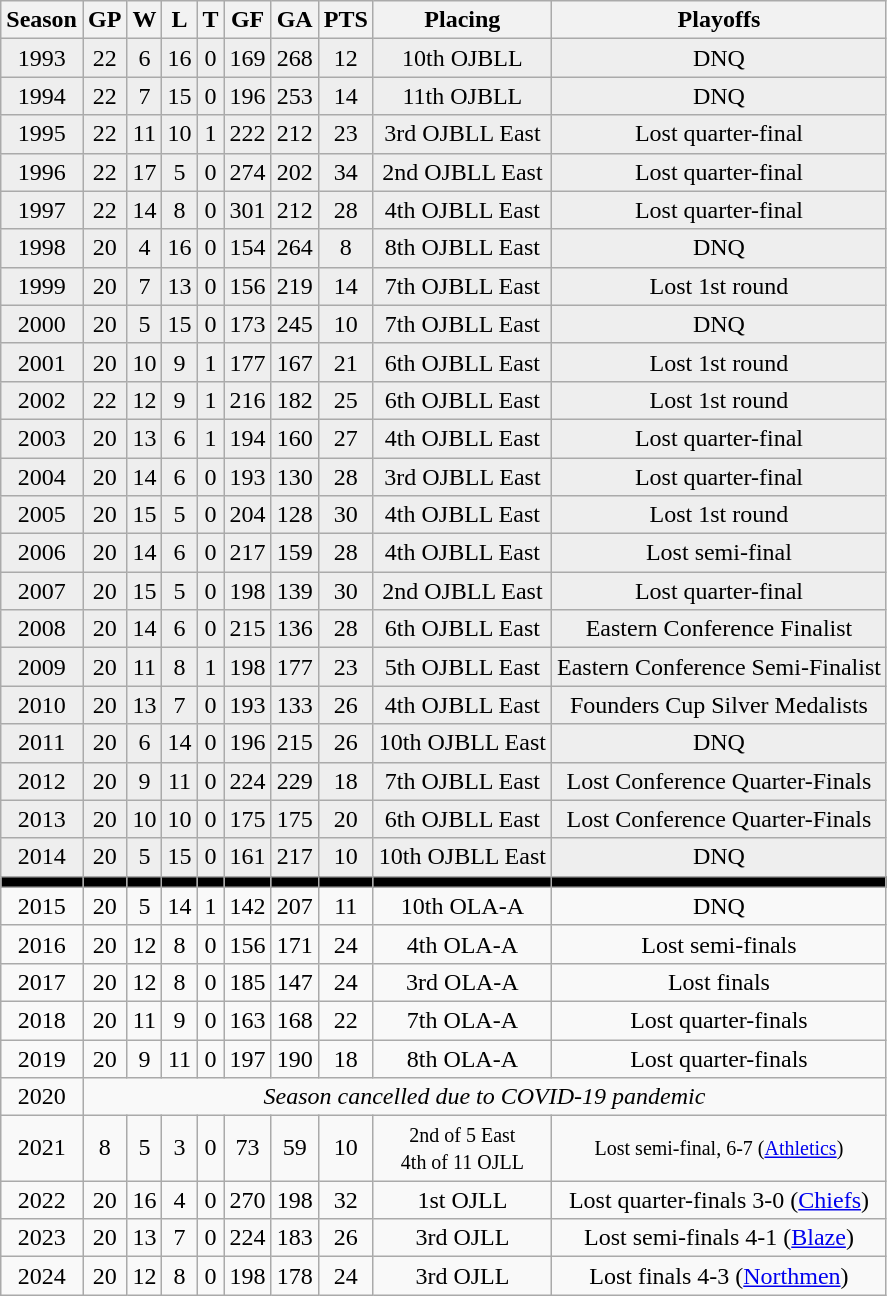<table class="wikitable" style="text-align:center">
<tr>
<th>Season</th>
<th>GP</th>
<th>W</th>
<th>L</th>
<th>T</th>
<th>GF</th>
<th>GA</th>
<th>PTS</th>
<th>Placing</th>
<th>Playoffs</th>
</tr>
<tr bgcolor="#eeeeee">
<td>1993</td>
<td>22</td>
<td>6</td>
<td>16</td>
<td>0</td>
<td>169</td>
<td>268</td>
<td>12</td>
<td>10th OJBLL</td>
<td>DNQ</td>
</tr>
<tr bgcolor="#eeeeee">
<td>1994</td>
<td>22</td>
<td>7</td>
<td>15</td>
<td>0</td>
<td>196</td>
<td>253</td>
<td>14</td>
<td>11th OJBLL</td>
<td>DNQ</td>
</tr>
<tr bgcolor="#eeeeee">
<td>1995</td>
<td>22</td>
<td>11</td>
<td>10</td>
<td>1</td>
<td>222</td>
<td>212</td>
<td>23</td>
<td>3rd OJBLL East</td>
<td>Lost quarter-final</td>
</tr>
<tr bgcolor="#eeeeee">
<td>1996</td>
<td>22</td>
<td>17</td>
<td>5</td>
<td>0</td>
<td>274</td>
<td>202</td>
<td>34</td>
<td>2nd OJBLL East</td>
<td>Lost quarter-final</td>
</tr>
<tr bgcolor="#eeeeee">
<td>1997</td>
<td>22</td>
<td>14</td>
<td>8</td>
<td>0</td>
<td>301</td>
<td>212</td>
<td>28</td>
<td>4th OJBLL East</td>
<td>Lost quarter-final</td>
</tr>
<tr bgcolor="#eeeeee">
<td>1998</td>
<td>20</td>
<td>4</td>
<td>16</td>
<td>0</td>
<td>154</td>
<td>264</td>
<td>8</td>
<td>8th OJBLL East</td>
<td>DNQ</td>
</tr>
<tr bgcolor="#eeeeee">
<td>1999</td>
<td>20</td>
<td>7</td>
<td>13</td>
<td>0</td>
<td>156</td>
<td>219</td>
<td>14</td>
<td>7th OJBLL East</td>
<td>Lost 1st round</td>
</tr>
<tr bgcolor="#eeeeee">
<td>2000</td>
<td>20</td>
<td>5</td>
<td>15</td>
<td>0</td>
<td>173</td>
<td>245</td>
<td>10</td>
<td>7th OJBLL East</td>
<td>DNQ</td>
</tr>
<tr bgcolor="#eeeeee">
<td>2001</td>
<td>20</td>
<td>10</td>
<td>9</td>
<td>1</td>
<td>177</td>
<td>167</td>
<td>21</td>
<td>6th OJBLL East</td>
<td>Lost 1st round</td>
</tr>
<tr bgcolor="#eeeeee">
<td>2002</td>
<td>22</td>
<td>12</td>
<td>9</td>
<td>1</td>
<td>216</td>
<td>182</td>
<td>25</td>
<td>6th OJBLL East</td>
<td>Lost 1st round</td>
</tr>
<tr bgcolor="#eeeeee">
<td>2003</td>
<td>20</td>
<td>13</td>
<td>6</td>
<td>1</td>
<td>194</td>
<td>160</td>
<td>27</td>
<td>4th OJBLL East</td>
<td>Lost quarter-final</td>
</tr>
<tr bgcolor="#eeeeee">
<td>2004</td>
<td>20</td>
<td>14</td>
<td>6</td>
<td>0</td>
<td>193</td>
<td>130</td>
<td>28</td>
<td>3rd OJBLL East</td>
<td>Lost quarter-final</td>
</tr>
<tr bgcolor="#eeeeee">
<td>2005</td>
<td>20</td>
<td>15</td>
<td>5</td>
<td>0</td>
<td>204</td>
<td>128</td>
<td>30</td>
<td>4th OJBLL East</td>
<td>Lost 1st round</td>
</tr>
<tr bgcolor="#eeeeee">
<td>2006</td>
<td>20</td>
<td>14</td>
<td>6</td>
<td>0</td>
<td>217</td>
<td>159</td>
<td>28</td>
<td>4th OJBLL East</td>
<td>Lost semi-final</td>
</tr>
<tr bgcolor="#eeeeee">
<td>2007</td>
<td>20</td>
<td>15</td>
<td>5</td>
<td>0</td>
<td>198</td>
<td>139</td>
<td>30</td>
<td>2nd OJBLL East</td>
<td>Lost quarter-final</td>
</tr>
<tr bgcolor="#eeeeee">
<td>2008</td>
<td>20</td>
<td>14</td>
<td>6</td>
<td>0</td>
<td>215</td>
<td>136</td>
<td>28</td>
<td>6th OJBLL East</td>
<td>Eastern Conference Finalist</td>
</tr>
<tr bgcolor="#eeeeee">
<td>2009</td>
<td>20</td>
<td>11</td>
<td>8</td>
<td>1</td>
<td>198</td>
<td>177</td>
<td>23</td>
<td>5th OJBLL East</td>
<td>Eastern Conference Semi-Finalist</td>
</tr>
<tr bgcolor="#eeeeee">
<td>2010</td>
<td>20</td>
<td>13</td>
<td>7</td>
<td>0</td>
<td>193</td>
<td>133</td>
<td>26</td>
<td>4th OJBLL East</td>
<td>Founders Cup Silver Medalists</td>
</tr>
<tr bgcolor="#eeeeee">
<td>2011</td>
<td>20</td>
<td>6</td>
<td>14</td>
<td>0</td>
<td>196</td>
<td>215</td>
<td>26</td>
<td>10th OJBLL East</td>
<td>DNQ</td>
</tr>
<tr bgcolor="#eeeeee">
<td>2012</td>
<td>20</td>
<td>9</td>
<td>11</td>
<td>0</td>
<td>224</td>
<td>229</td>
<td>18</td>
<td>7th OJBLL East</td>
<td>Lost Conference Quarter-Finals</td>
</tr>
<tr bgcolor="#eeeeee">
<td>2013</td>
<td>20</td>
<td>10</td>
<td>10</td>
<td>0</td>
<td>175</td>
<td>175</td>
<td>20</td>
<td>6th OJBLL East</td>
<td>Lost Conference Quarter-Finals</td>
</tr>
<tr bgcolor="#eeeeee">
<td>2014</td>
<td>20</td>
<td>5</td>
<td>15</td>
<td>0</td>
<td>161</td>
<td>217</td>
<td>10</td>
<td>10th OJBLL East</td>
<td>DNQ</td>
</tr>
<tr bgcolor="#000000">
<td></td>
<td></td>
<td></td>
<td></td>
<td></td>
<td></td>
<td></td>
<td></td>
<td></td>
<td></td>
</tr>
<tr>
<td>2015</td>
<td>20</td>
<td>5</td>
<td>14</td>
<td>1</td>
<td>142</td>
<td>207</td>
<td>11</td>
<td>10th OLA-A</td>
<td>DNQ</td>
</tr>
<tr>
<td>2016</td>
<td>20</td>
<td>12</td>
<td>8</td>
<td>0</td>
<td>156</td>
<td>171</td>
<td>24</td>
<td>4th OLA-A</td>
<td>Lost semi-finals</td>
</tr>
<tr>
<td>2017</td>
<td>20</td>
<td>12</td>
<td>8</td>
<td>0</td>
<td>185</td>
<td>147</td>
<td>24</td>
<td>3rd OLA-A</td>
<td>Lost finals</td>
</tr>
<tr>
<td>2018</td>
<td>20</td>
<td>11</td>
<td>9</td>
<td>0</td>
<td>163</td>
<td>168</td>
<td>22</td>
<td>7th OLA-A</td>
<td>Lost quarter-finals</td>
</tr>
<tr>
<td>2019</td>
<td>20</td>
<td>9</td>
<td>11</td>
<td>0</td>
<td>197</td>
<td>190</td>
<td>18</td>
<td>8th OLA-A</td>
<td>Lost quarter-finals</td>
</tr>
<tr>
<td>2020</td>
<td colspan="9"><em>Season cancelled due to COVID-19 pandemic</em></td>
</tr>
<tr>
<td>2021</td>
<td>8</td>
<td>5</td>
<td>3</td>
<td>0</td>
<td>73</td>
<td>59</td>
<td>10</td>
<td><small>2nd of 5 East<br>4th of 11 OJLL</small></td>
<td><small>Lost semi-final, 6-7 (<a href='#'>Athletics</a>)</small></td>
</tr>
<tr>
<td>2022</td>
<td>20</td>
<td>16</td>
<td>4</td>
<td>0</td>
<td>270</td>
<td>198</td>
<td>32</td>
<td>1st OJLL</td>
<td>Lost quarter-finals 3-0 (<a href='#'>Chiefs</a>)</td>
</tr>
<tr>
<td>2023</td>
<td>20</td>
<td>13</td>
<td>7</td>
<td>0</td>
<td>224</td>
<td>183</td>
<td>26</td>
<td>3rd OJLL</td>
<td>Lost semi-finals 4-1 (<a href='#'>Blaze</a>)</td>
</tr>
<tr>
<td>2024</td>
<td>20</td>
<td>12</td>
<td>8</td>
<td>0</td>
<td>198</td>
<td>178</td>
<td>24</td>
<td>3rd OJLL</td>
<td>Lost finals 4-3 (<a href='#'>Northmen</a>)</td>
</tr>
</table>
